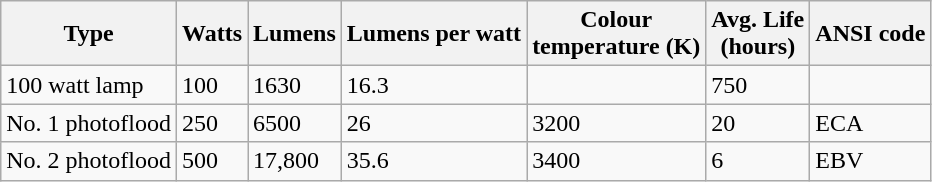<table class="wikitable">
<tr>
<th>Type</th>
<th>Watts</th>
<th>Lumens</th>
<th>Lumens per watt</th>
<th>Colour<br>temperature (K)</th>
<th>Avg. Life<br>(hours)</th>
<th>ANSI code</th>
</tr>
<tr>
<td>100 watt lamp</td>
<td>100</td>
<td>1630</td>
<td>16.3</td>
<td></td>
<td>750</td>
<td></td>
</tr>
<tr>
<td>No. 1 photoflood</td>
<td>250</td>
<td>6500</td>
<td>26</td>
<td>3200</td>
<td>20</td>
<td>ECA</td>
</tr>
<tr>
<td>No. 2 photoflood</td>
<td>500</td>
<td>17,800</td>
<td>35.6</td>
<td>3400</td>
<td>6</td>
<td>EBV</td>
</tr>
</table>
